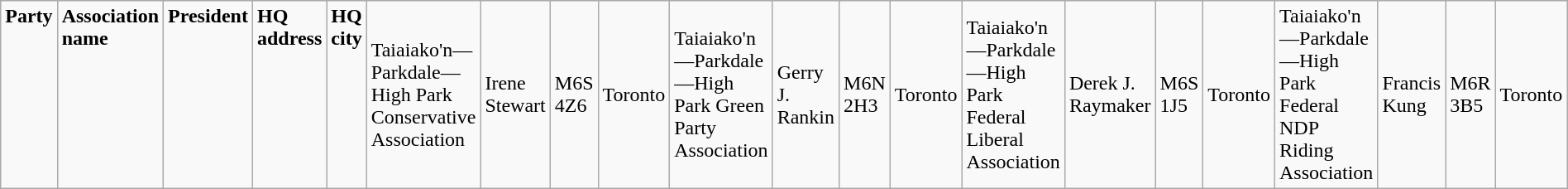<table class="wikitable">
<tr>
<td colspan="2" rowspan="1" align="left" valign="top"><strong>Party</strong></td>
<td valign="top"><strong>Association name</strong></td>
<td valign="top"><strong>President</strong></td>
<td valign="top"><strong>HQ address </strong></td>
<td valign="top"><strong>HQ city </strong><br></td>
<td>Taiaiako'n—Parkdale—High Park Conservative Association</td>
<td>Irene Stewart</td>
<td>M6S 4Z6</td>
<td>Toronto<br></td>
<td>Taiaiako'n—Parkdale—High Park Green Party Association</td>
<td>Gerry J. Rankin</td>
<td>M6N 2H3</td>
<td>Toronto<br></td>
<td>Taiaiako'n—Parkdale—High Park Federal Liberal Association</td>
<td>Derek J. Raymaker</td>
<td>M6S 1J5</td>
<td>Toronto<br></td>
<td>Taiaiako'n—Parkdale—High Park Federal NDP Riding Association</td>
<td>Francis Kung</td>
<td>M6R 3B5</td>
<td>Toronto</td>
</tr>
</table>
